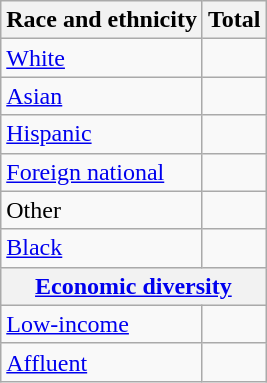<table class="wikitable floatright sortable collapsible" ; text-align:right; font-size:80%;">
<tr>
<th>Race and ethnicity</th>
<th colspan="2" data-sort-type="number">Total</th>
</tr>
<tr>
<td><a href='#'>White</a></td>
<td align=right></td>
</tr>
<tr>
<td><a href='#'>Asian</a></td>
<td align=right></td>
</tr>
<tr>
<td><a href='#'>Hispanic</a></td>
<td align=right></td>
</tr>
<tr>
<td><a href='#'>Foreign national</a></td>
<td align=right></td>
</tr>
<tr>
<td>Other</td>
<td align=right></td>
</tr>
<tr>
<td><a href='#'>Black</a></td>
<td align=right></td>
</tr>
<tr>
<th colspan="4" data-sort-type="number"><a href='#'>Economic diversity</a></th>
</tr>
<tr>
<td><a href='#'>Low-income</a></td>
<td align=right></td>
</tr>
<tr>
<td><a href='#'>Affluent</a></td>
<td align=right></td>
</tr>
</table>
